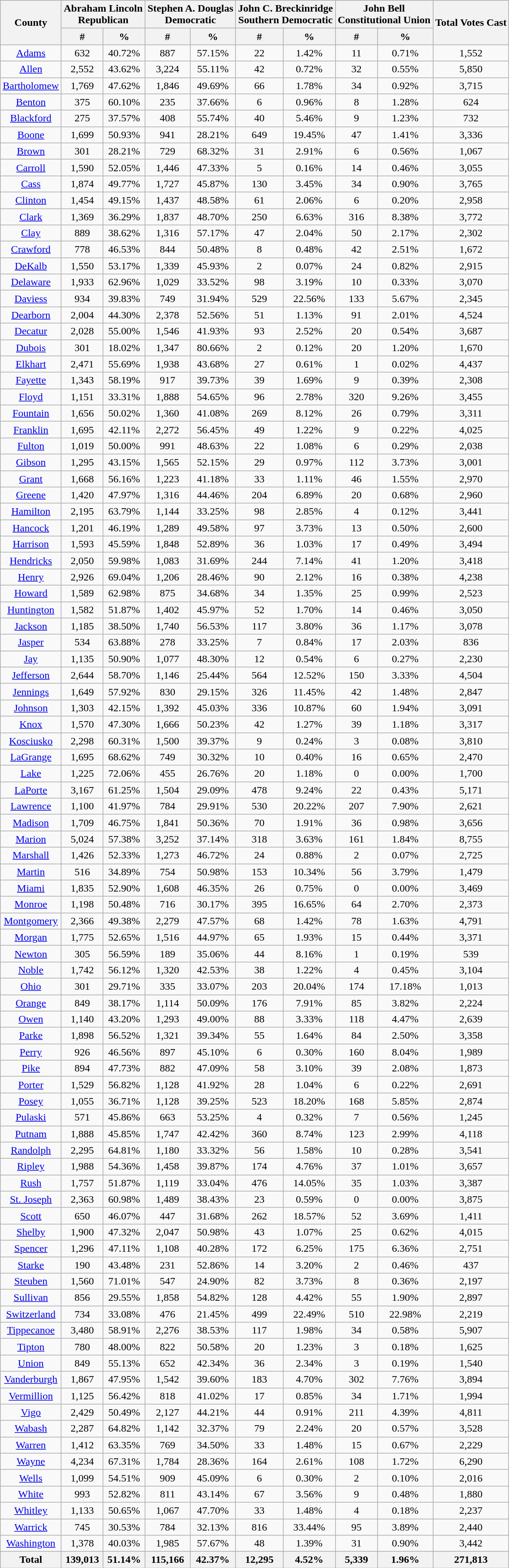<table class="wikitable sortable">
<tr>
<th rowspan="2">County</th>
<th colspan="2">Abraham Lincoln<br>Republican</th>
<th colspan="2">Stephen A. Douglas<br>Democratic</th>
<th colspan="2">John C. Breckinridge<br>Southern Democratic</th>
<th colspan="2">John Bell<br>Constitutional Union</th>
<th rowspan="2">Total Votes Cast</th>
</tr>
<tr style="text-align:center;">
<th>#</th>
<th>%</th>
<th>#</th>
<th>%</th>
<th>#</th>
<th>%</th>
<th>#</th>
<th>%</th>
</tr>
<tr style="text-align:center;">
<td><a href='#'>Adams</a></td>
<td>632</td>
<td>40.72%</td>
<td>887</td>
<td>57.15%</td>
<td>22</td>
<td>1.42%</td>
<td>11</td>
<td>0.71%</td>
<td>1,552</td>
</tr>
<tr style="text-align:center;">
<td><a href='#'>Allen</a></td>
<td>2,552</td>
<td>43.62%</td>
<td>3,224</td>
<td>55.11%</td>
<td>42</td>
<td>0.72%</td>
<td>32</td>
<td>0.55%</td>
<td>5,850</td>
</tr>
<tr style="text-align:center;">
<td><a href='#'>Bartholomew</a></td>
<td>1,769</td>
<td>47.62%</td>
<td>1,846</td>
<td>49.69%</td>
<td>66</td>
<td>1.78%</td>
<td>34</td>
<td>0.92%</td>
<td>3,715</td>
</tr>
<tr style="text-align:center;">
<td><a href='#'>Benton</a></td>
<td>375</td>
<td>60.10%</td>
<td>235</td>
<td>37.66%</td>
<td>6</td>
<td>0.96%</td>
<td>8</td>
<td>1.28%</td>
<td>624</td>
</tr>
<tr style="text-align:center;">
<td><a href='#'>Blackford</a></td>
<td>275</td>
<td>37.57%</td>
<td>408</td>
<td>55.74%</td>
<td>40</td>
<td>5.46%</td>
<td>9</td>
<td>1.23%</td>
<td>732</td>
</tr>
<tr style="text-align:center;">
<td><a href='#'>Boone</a></td>
<td>1,699</td>
<td>50.93%</td>
<td>941</td>
<td>28.21%</td>
<td>649</td>
<td>19.45%</td>
<td>47</td>
<td>1.41%</td>
<td>3,336</td>
</tr>
<tr style="text-align:center;">
<td><a href='#'>Brown</a></td>
<td>301</td>
<td>28.21%</td>
<td>729</td>
<td>68.32%</td>
<td>31</td>
<td>2.91%</td>
<td>6</td>
<td>0.56%</td>
<td>1,067</td>
</tr>
<tr style="text-align:center;">
<td><a href='#'>Carroll</a></td>
<td>1,590</td>
<td>52.05%</td>
<td>1,446</td>
<td>47.33%</td>
<td>5</td>
<td>0.16%</td>
<td>14</td>
<td>0.46%</td>
<td>3,055</td>
</tr>
<tr style="text-align:center;">
<td><a href='#'>Cass</a></td>
<td>1,874</td>
<td>49.77%</td>
<td>1,727</td>
<td>45.87%</td>
<td>130</td>
<td>3.45%</td>
<td>34</td>
<td>0.90%</td>
<td>3,765</td>
</tr>
<tr style="text-align:center;">
<td><a href='#'>Clinton</a></td>
<td>1,454</td>
<td>49.15%</td>
<td>1,437</td>
<td>48.58%</td>
<td>61</td>
<td>2.06%</td>
<td>6</td>
<td>0.20%</td>
<td>2,958</td>
</tr>
<tr style="text-align:center;">
<td><a href='#'>Clark</a></td>
<td>1,369</td>
<td>36.29%</td>
<td>1,837</td>
<td>48.70%</td>
<td>250</td>
<td>6.63%</td>
<td>316</td>
<td>8.38%</td>
<td>3,772</td>
</tr>
<tr style="text-align:center;">
<td><a href='#'>Clay</a></td>
<td>889</td>
<td>38.62%</td>
<td>1,316</td>
<td>57.17%</td>
<td>47</td>
<td>2.04%</td>
<td>50</td>
<td>2.17%</td>
<td>2,302</td>
</tr>
<tr style="text-align:center;">
<td><a href='#'>Crawford</a></td>
<td>778</td>
<td>46.53%</td>
<td>844</td>
<td>50.48%</td>
<td>8</td>
<td>0.48%</td>
<td>42</td>
<td>2.51%</td>
<td>1,672</td>
</tr>
<tr style="text-align:center;">
<td><a href='#'>DeKalb</a></td>
<td>1,550</td>
<td>53.17%</td>
<td>1,339</td>
<td>45.93%</td>
<td>2</td>
<td>0.07%</td>
<td>24</td>
<td>0.82%</td>
<td>2,915</td>
</tr>
<tr style="text-align:center;">
<td><a href='#'>Delaware</a></td>
<td>1,933</td>
<td>62.96%</td>
<td>1,029</td>
<td>33.52%</td>
<td>98</td>
<td>3.19%</td>
<td>10</td>
<td>0.33%</td>
<td>3,070</td>
</tr>
<tr style="text-align:center;">
<td><a href='#'>Daviess</a></td>
<td>934</td>
<td>39.83%</td>
<td>749</td>
<td>31.94%</td>
<td>529</td>
<td>22.56%</td>
<td>133</td>
<td>5.67%</td>
<td>2,345</td>
</tr>
<tr style="text-align:center;">
<td><a href='#'>Dearborn</a></td>
<td>2,004</td>
<td>44.30%</td>
<td>2,378</td>
<td>52.56%</td>
<td>51</td>
<td>1.13%</td>
<td>91</td>
<td>2.01%</td>
<td>4,524</td>
</tr>
<tr style="text-align:center;">
<td><a href='#'>Decatur</a></td>
<td>2,028</td>
<td>55.00%</td>
<td>1,546</td>
<td>41.93%</td>
<td>93</td>
<td>2.52%</td>
<td>20</td>
<td>0.54%</td>
<td>3,687</td>
</tr>
<tr style="text-align:center;">
<td><a href='#'>Dubois</a></td>
<td>301</td>
<td>18.02%</td>
<td>1,347</td>
<td>80.66%</td>
<td>2</td>
<td>0.12%</td>
<td>20</td>
<td>1.20%</td>
<td>1,670</td>
</tr>
<tr style="text-align:center;">
<td><a href='#'>Elkhart</a></td>
<td>2,471</td>
<td>55.69%</td>
<td>1,938</td>
<td>43.68%</td>
<td>27</td>
<td>0.61%</td>
<td>1</td>
<td>0.02%</td>
<td>4,437</td>
</tr>
<tr style="text-align:center;">
<td><a href='#'>Fayette</a></td>
<td>1,343</td>
<td>58.19%</td>
<td>917</td>
<td>39.73%</td>
<td>39</td>
<td>1.69%</td>
<td>9</td>
<td>0.39%</td>
<td>2,308</td>
</tr>
<tr style="text-align:center;">
<td><a href='#'>Floyd</a></td>
<td>1,151</td>
<td>33.31%</td>
<td>1,888</td>
<td>54.65%</td>
<td>96</td>
<td>2.78%</td>
<td>320</td>
<td>9.26%</td>
<td>3,455</td>
</tr>
<tr style="text-align:center;">
<td><a href='#'>Fountain</a></td>
<td>1,656</td>
<td>50.02%</td>
<td>1,360</td>
<td>41.08%</td>
<td>269</td>
<td>8.12%</td>
<td>26</td>
<td>0.79%</td>
<td>3,311</td>
</tr>
<tr style="text-align:center;">
<td><a href='#'>Franklin</a></td>
<td>1,695</td>
<td>42.11%</td>
<td>2,272</td>
<td>56.45%</td>
<td>49</td>
<td>1.22%</td>
<td>9</td>
<td>0.22%</td>
<td>4,025</td>
</tr>
<tr style="text-align:center;">
<td><a href='#'>Fulton</a></td>
<td>1,019</td>
<td>50.00%</td>
<td>991</td>
<td>48.63%</td>
<td>22</td>
<td>1.08%</td>
<td>6</td>
<td>0.29%</td>
<td>2,038</td>
</tr>
<tr style="text-align:center;">
<td><a href='#'>Gibson</a></td>
<td>1,295</td>
<td>43.15%</td>
<td>1,565</td>
<td>52.15%</td>
<td>29</td>
<td>0.97%</td>
<td>112</td>
<td>3.73%</td>
<td>3,001</td>
</tr>
<tr style="text-align:center;">
<td><a href='#'>Grant</a></td>
<td>1,668</td>
<td>56.16%</td>
<td>1,223</td>
<td>41.18%</td>
<td>33</td>
<td>1.11%</td>
<td>46</td>
<td>1.55%</td>
<td>2,970</td>
</tr>
<tr style="text-align:center;">
<td><a href='#'>Greene</a></td>
<td>1,420</td>
<td>47.97%</td>
<td>1,316</td>
<td>44.46%</td>
<td>204</td>
<td>6.89%</td>
<td>20</td>
<td>0.68%</td>
<td>2,960</td>
</tr>
<tr style="text-align:center;">
<td><a href='#'>Hamilton</a></td>
<td>2,195</td>
<td>63.79%</td>
<td>1,144</td>
<td>33.25%</td>
<td>98</td>
<td>2.85%</td>
<td>4</td>
<td>0.12%</td>
<td>3,441</td>
</tr>
<tr style="text-align:center;">
<td><a href='#'>Hancock</a></td>
<td>1,201</td>
<td>46.19%</td>
<td>1,289</td>
<td>49.58%</td>
<td>97</td>
<td>3.73%</td>
<td>13</td>
<td>0.50%</td>
<td>2,600</td>
</tr>
<tr style="text-align:center;">
<td><a href='#'>Harrison</a></td>
<td>1,593</td>
<td>45.59%</td>
<td>1,848</td>
<td>52.89%</td>
<td>36</td>
<td>1.03%</td>
<td>17</td>
<td>0.49%</td>
<td>3,494</td>
</tr>
<tr style="text-align:center;">
<td><a href='#'>Hendricks</a></td>
<td>2,050</td>
<td>59.98%</td>
<td>1,083</td>
<td>31.69%</td>
<td>244</td>
<td>7.14%</td>
<td>41</td>
<td>1.20%</td>
<td>3,418</td>
</tr>
<tr style="text-align:center;">
<td><a href='#'>Henry</a></td>
<td>2,926</td>
<td>69.04%</td>
<td>1,206</td>
<td>28.46%</td>
<td>90</td>
<td>2.12%</td>
<td>16</td>
<td>0.38%</td>
<td>4,238</td>
</tr>
<tr style="text-align:center;">
<td><a href='#'>Howard</a></td>
<td>1,589</td>
<td>62.98%</td>
<td>875</td>
<td>34.68%</td>
<td>34</td>
<td>1.35%</td>
<td>25</td>
<td>0.99%</td>
<td>2,523</td>
</tr>
<tr style="text-align:center;">
<td><a href='#'>Huntington</a></td>
<td>1,582</td>
<td>51.87%</td>
<td>1,402</td>
<td>45.97%</td>
<td>52</td>
<td>1.70%</td>
<td>14</td>
<td>0.46%</td>
<td>3,050</td>
</tr>
<tr style="text-align:center;">
<td><a href='#'>Jackson</a></td>
<td>1,185</td>
<td>38.50%</td>
<td>1,740</td>
<td>56.53%</td>
<td>117</td>
<td>3.80%</td>
<td>36</td>
<td>1.17%</td>
<td>3,078</td>
</tr>
<tr style="text-align:center;">
<td><a href='#'>Jasper</a></td>
<td>534</td>
<td>63.88%</td>
<td>278</td>
<td>33.25%</td>
<td>7</td>
<td>0.84%</td>
<td>17</td>
<td>2.03%</td>
<td>836</td>
</tr>
<tr style="text-align:center;">
<td><a href='#'>Jay</a></td>
<td>1,135</td>
<td>50.90%</td>
<td>1,077</td>
<td>48.30%</td>
<td>12</td>
<td>0.54%</td>
<td>6</td>
<td>0.27%</td>
<td>2,230</td>
</tr>
<tr style="text-align:center;">
<td><a href='#'>Jefferson</a></td>
<td>2,644</td>
<td>58.70%</td>
<td>1,146</td>
<td>25.44%</td>
<td>564</td>
<td>12.52%</td>
<td>150</td>
<td>3.33%</td>
<td>4,504</td>
</tr>
<tr style="text-align:center;">
<td><a href='#'>Jennings</a></td>
<td>1,649</td>
<td>57.92%</td>
<td>830</td>
<td>29.15%</td>
<td>326</td>
<td>11.45%</td>
<td>42</td>
<td>1.48%</td>
<td>2,847</td>
</tr>
<tr style="text-align:center;">
<td><a href='#'>Johnson</a></td>
<td>1,303</td>
<td>42.15%</td>
<td>1,392</td>
<td>45.03%</td>
<td>336</td>
<td>10.87%</td>
<td>60</td>
<td>1.94%</td>
<td>3,091</td>
</tr>
<tr style="text-align:center;">
<td><a href='#'>Knox</a></td>
<td>1,570</td>
<td>47.30%</td>
<td>1,666</td>
<td>50.23%</td>
<td>42</td>
<td>1.27%</td>
<td>39</td>
<td>1.18%</td>
<td>3,317</td>
</tr>
<tr style="text-align:center;">
<td><a href='#'>Kosciusko</a></td>
<td>2,298</td>
<td>60.31%</td>
<td>1,500</td>
<td>39.37%</td>
<td>9</td>
<td>0.24%</td>
<td>3</td>
<td>0.08%</td>
<td>3,810</td>
</tr>
<tr style="text-align:center;">
<td><a href='#'>LaGrange</a></td>
<td>1,695</td>
<td>68.62%</td>
<td>749</td>
<td>30.32%</td>
<td>10</td>
<td>0.40%</td>
<td>16</td>
<td>0.65%</td>
<td>2,470</td>
</tr>
<tr style="text-align:center;">
<td><a href='#'>Lake</a></td>
<td>1,225</td>
<td>72.06%</td>
<td>455</td>
<td>26.76%</td>
<td>20</td>
<td>1.18%</td>
<td>0</td>
<td>0.00%</td>
<td>1,700</td>
</tr>
<tr style="text-align:center;">
<td><a href='#'>LaPorte</a></td>
<td>3,167</td>
<td>61.25%</td>
<td>1,504</td>
<td>29.09%</td>
<td>478</td>
<td>9.24%</td>
<td>22</td>
<td>0.43%</td>
<td>5,171</td>
</tr>
<tr style="text-align:center;">
<td><a href='#'>Lawrence</a></td>
<td>1,100</td>
<td>41.97%</td>
<td>784</td>
<td>29.91%</td>
<td>530</td>
<td>20.22%</td>
<td>207</td>
<td>7.90%</td>
<td>2,621</td>
</tr>
<tr style="text-align:center;">
<td><a href='#'>Madison</a></td>
<td>1,709</td>
<td>46.75%</td>
<td>1,841</td>
<td>50.36%</td>
<td>70</td>
<td>1.91%</td>
<td>36</td>
<td>0.98%</td>
<td>3,656</td>
</tr>
<tr style="text-align:center;">
<td><a href='#'>Marion</a></td>
<td>5,024</td>
<td>57.38%</td>
<td>3,252</td>
<td>37.14%</td>
<td>318</td>
<td>3.63%</td>
<td>161</td>
<td>1.84%</td>
<td>8,755</td>
</tr>
<tr style="text-align:center;">
<td><a href='#'>Marshall</a></td>
<td>1,426</td>
<td>52.33%</td>
<td>1,273</td>
<td>46.72%</td>
<td>24</td>
<td>0.88%</td>
<td>2</td>
<td>0.07%</td>
<td>2,725</td>
</tr>
<tr style="text-align:center;">
<td><a href='#'>Martin</a></td>
<td>516</td>
<td>34.89%</td>
<td>754</td>
<td>50.98%</td>
<td>153</td>
<td>10.34%</td>
<td>56</td>
<td>3.79%</td>
<td>1,479</td>
</tr>
<tr style="text-align:center;">
<td><a href='#'>Miami</a></td>
<td>1,835</td>
<td>52.90%</td>
<td>1,608</td>
<td>46.35%</td>
<td>26</td>
<td>0.75%</td>
<td>0</td>
<td>0.00%</td>
<td>3,469</td>
</tr>
<tr style="text-align:center;">
<td><a href='#'>Monroe</a></td>
<td>1,198</td>
<td>50.48%</td>
<td>716</td>
<td>30.17%</td>
<td>395</td>
<td>16.65%</td>
<td>64</td>
<td>2.70%</td>
<td>2,373</td>
</tr>
<tr style="text-align:center;">
<td><a href='#'>Montgomery</a></td>
<td>2,366</td>
<td>49.38%</td>
<td>2,279</td>
<td>47.57%</td>
<td>68</td>
<td>1.42%</td>
<td>78</td>
<td>1.63%</td>
<td>4,791</td>
</tr>
<tr style="text-align:center;">
<td><a href='#'>Morgan</a></td>
<td>1,775</td>
<td>52.65%</td>
<td>1,516</td>
<td>44.97%</td>
<td>65</td>
<td>1.93%</td>
<td>15</td>
<td>0.44%</td>
<td>3,371</td>
</tr>
<tr style="text-align:center;">
<td><a href='#'>Newton</a></td>
<td>305</td>
<td>56.59%</td>
<td>189</td>
<td>35.06%</td>
<td>44</td>
<td>8.16%</td>
<td>1</td>
<td>0.19%</td>
<td>539</td>
</tr>
<tr style="text-align:center;">
<td><a href='#'>Noble</a></td>
<td>1,742</td>
<td>56.12%</td>
<td>1,320</td>
<td>42.53%</td>
<td>38</td>
<td>1.22%</td>
<td>4</td>
<td>0.45%</td>
<td>3,104</td>
</tr>
<tr style="text-align:center;">
<td><a href='#'>Ohio</a></td>
<td>301</td>
<td>29.71%</td>
<td>335</td>
<td>33.07%</td>
<td>203</td>
<td>20.04%</td>
<td>174</td>
<td>17.18%</td>
<td>1,013</td>
</tr>
<tr style="text-align:center;">
<td><a href='#'>Orange</a></td>
<td>849</td>
<td>38.17%</td>
<td>1,114</td>
<td>50.09%</td>
<td>176</td>
<td>7.91%</td>
<td>85</td>
<td>3.82%</td>
<td>2,224</td>
</tr>
<tr style="text-align:center;">
<td><a href='#'>Owen</a></td>
<td>1,140</td>
<td>43.20%</td>
<td>1,293</td>
<td>49.00%</td>
<td>88</td>
<td>3.33%</td>
<td>118</td>
<td>4.47%</td>
<td>2,639</td>
</tr>
<tr style="text-align:center;">
<td><a href='#'>Parke</a></td>
<td>1,898</td>
<td>56.52%</td>
<td>1,321</td>
<td>39.34%</td>
<td>55</td>
<td>1.64%</td>
<td>84</td>
<td>2.50%</td>
<td>3,358</td>
</tr>
<tr style="text-align:center;">
<td><a href='#'>Perry</a></td>
<td>926</td>
<td>46.56%</td>
<td>897</td>
<td>45.10%</td>
<td>6</td>
<td>0.30%</td>
<td>160</td>
<td>8.04%</td>
<td>1,989</td>
</tr>
<tr style="text-align:center;">
<td><a href='#'>Pike</a></td>
<td>894</td>
<td>47.73%</td>
<td>882</td>
<td>47.09%</td>
<td>58</td>
<td>3.10%</td>
<td>39</td>
<td>2.08%</td>
<td>1,873</td>
</tr>
<tr style="text-align:center;">
<td><a href='#'>Porter</a></td>
<td>1,529</td>
<td>56.82%</td>
<td>1,128</td>
<td>41.92%</td>
<td>28</td>
<td>1.04%</td>
<td>6</td>
<td>0.22%</td>
<td>2,691</td>
</tr>
<tr style="text-align:center;">
<td><a href='#'>Posey</a></td>
<td>1,055</td>
<td>36.71%</td>
<td>1,128</td>
<td>39.25%</td>
<td>523</td>
<td>18.20%</td>
<td>168</td>
<td>5.85%</td>
<td>2,874</td>
</tr>
<tr style="text-align:center;">
<td><a href='#'>Pulaski</a></td>
<td>571</td>
<td>45.86%</td>
<td>663</td>
<td>53.25%</td>
<td>4</td>
<td>0.32%</td>
<td>7</td>
<td>0.56%</td>
<td>1,245</td>
</tr>
<tr style="text-align:center;">
<td><a href='#'>Putnam</a></td>
<td>1,888</td>
<td>45.85%</td>
<td>1,747</td>
<td>42.42%</td>
<td>360</td>
<td>8.74%</td>
<td>123</td>
<td>2.99%</td>
<td>4,118</td>
</tr>
<tr style="text-align:center;">
<td><a href='#'>Randolph</a></td>
<td>2,295</td>
<td>64.81%</td>
<td>1,180</td>
<td>33.32%</td>
<td>56</td>
<td>1.58%</td>
<td>10</td>
<td>0.28%</td>
<td>3,541</td>
</tr>
<tr style="text-align:center;">
<td><a href='#'>Ripley</a></td>
<td>1,988</td>
<td>54.36%</td>
<td>1,458</td>
<td>39.87%</td>
<td>174</td>
<td>4.76%</td>
<td>37</td>
<td>1.01%</td>
<td>3,657</td>
</tr>
<tr style="text-align:center;">
<td><a href='#'>Rush</a></td>
<td>1,757</td>
<td>51.87%</td>
<td>1,119</td>
<td>33.04%</td>
<td>476</td>
<td>14.05%</td>
<td>35</td>
<td>1.03%</td>
<td>3,387</td>
</tr>
<tr style="text-align:center;">
<td><a href='#'>St. Joseph</a></td>
<td>2,363</td>
<td>60.98%</td>
<td>1,489</td>
<td>38.43%</td>
<td>23</td>
<td>0.59%</td>
<td>0</td>
<td>0.00%</td>
<td>3,875</td>
</tr>
<tr style="text-align:center;">
<td><a href='#'>Scott</a></td>
<td>650</td>
<td>46.07%</td>
<td>447</td>
<td>31.68%</td>
<td>262</td>
<td>18.57%</td>
<td>52</td>
<td>3.69%</td>
<td>1,411</td>
</tr>
<tr style="text-align:center;">
<td><a href='#'>Shelby</a></td>
<td>1,900</td>
<td>47.32%</td>
<td>2,047</td>
<td>50.98%</td>
<td>43</td>
<td>1.07%</td>
<td>25</td>
<td>0.62%</td>
<td>4,015</td>
</tr>
<tr style="text-align:center;">
<td><a href='#'>Spencer</a></td>
<td>1,296</td>
<td>47.11%</td>
<td>1,108</td>
<td>40.28%</td>
<td>172</td>
<td>6.25%</td>
<td>175</td>
<td>6.36%</td>
<td>2,751</td>
</tr>
<tr style="text-align:center;">
<td><a href='#'>Starke</a></td>
<td>190</td>
<td>43.48%</td>
<td>231</td>
<td>52.86%</td>
<td>14</td>
<td>3.20%</td>
<td>2</td>
<td>0.46%</td>
<td>437</td>
</tr>
<tr style="text-align:center;">
<td><a href='#'>Steuben</a></td>
<td>1,560</td>
<td>71.01%</td>
<td>547</td>
<td>24.90%</td>
<td>82</td>
<td>3.73%</td>
<td>8</td>
<td>0.36%</td>
<td>2,197</td>
</tr>
<tr style="text-align:center;">
<td><a href='#'>Sullivan</a></td>
<td>856</td>
<td>29.55%</td>
<td>1,858</td>
<td>54.82%</td>
<td>128</td>
<td>4.42%</td>
<td>55</td>
<td>1.90%</td>
<td>2,897</td>
</tr>
<tr style="text-align:center;">
<td><a href='#'>Switzerland</a></td>
<td>734</td>
<td>33.08%</td>
<td>476</td>
<td>21.45%</td>
<td>499</td>
<td>22.49%</td>
<td>510</td>
<td>22.98%</td>
<td>2,219</td>
</tr>
<tr style="text-align:center;">
<td><a href='#'>Tippecanoe</a></td>
<td>3,480</td>
<td>58.91%</td>
<td>2,276</td>
<td>38.53%</td>
<td>117</td>
<td>1.98%</td>
<td>34</td>
<td>0.58%</td>
<td>5,907</td>
</tr>
<tr style="text-align:center;">
<td><a href='#'>Tipton</a></td>
<td>780</td>
<td>48.00%</td>
<td>822</td>
<td>50.58%</td>
<td>20</td>
<td>1.23%</td>
<td>3</td>
<td>0.18%</td>
<td>1,625</td>
</tr>
<tr style="text-align:center;">
<td><a href='#'>Union</a></td>
<td>849</td>
<td>55.13%</td>
<td>652</td>
<td>42.34%</td>
<td>36</td>
<td>2.34%</td>
<td>3</td>
<td>0.19%</td>
<td>1,540</td>
</tr>
<tr style="text-align:center;">
<td><a href='#'>Vanderburgh</a></td>
<td>1,867</td>
<td>47.95%</td>
<td>1,542</td>
<td>39.60%</td>
<td>183</td>
<td>4.70%</td>
<td>302</td>
<td>7.76%</td>
<td>3,894</td>
</tr>
<tr style="text-align:center;">
<td><a href='#'>Vermillion</a></td>
<td>1,125</td>
<td>56.42%</td>
<td>818</td>
<td>41.02%</td>
<td>17</td>
<td>0.85%</td>
<td>34</td>
<td>1.71%</td>
<td>1,994</td>
</tr>
<tr style="text-align:center;">
<td><a href='#'>Vigo</a></td>
<td>2,429</td>
<td>50.49%</td>
<td>2,127</td>
<td>44.21%</td>
<td>44</td>
<td>0.91%</td>
<td>211</td>
<td>4.39%</td>
<td>4,811</td>
</tr>
<tr style="text-align:center;">
<td><a href='#'>Wabash</a></td>
<td>2,287</td>
<td>64.82%</td>
<td>1,142</td>
<td>32.37%</td>
<td>79</td>
<td>2.24%</td>
<td>20</td>
<td>0.57%</td>
<td>3,528</td>
</tr>
<tr style="text-align:center;">
<td><a href='#'>Warren</a></td>
<td>1,412</td>
<td>63.35%</td>
<td>769</td>
<td>34.50%</td>
<td>33</td>
<td>1.48%</td>
<td>15</td>
<td>0.67%</td>
<td>2,229</td>
</tr>
<tr style="text-align:center;">
<td><a href='#'>Wayne</a></td>
<td>4,234</td>
<td>67.31%</td>
<td>1,784</td>
<td>28.36%</td>
<td>164</td>
<td>2.61%</td>
<td>108</td>
<td>1.72%</td>
<td>6,290</td>
</tr>
<tr style="text-align:center;">
<td><a href='#'>Wells</a></td>
<td>1,099</td>
<td>54.51%</td>
<td>909</td>
<td>45.09%</td>
<td>6</td>
<td>0.30%</td>
<td>2</td>
<td>0.10%</td>
<td>2,016</td>
</tr>
<tr style="text-align:center;">
<td><a href='#'>White</a></td>
<td>993</td>
<td>52.82%</td>
<td>811</td>
<td>43.14%</td>
<td>67</td>
<td>3.56%</td>
<td>9</td>
<td>0.48%</td>
<td>1,880</td>
</tr>
<tr style="text-align:center;">
<td><a href='#'>Whitley</a></td>
<td>1,133</td>
<td>50.65%</td>
<td>1,067</td>
<td>47.70%</td>
<td>33</td>
<td>1.48%</td>
<td>4</td>
<td>0.18%</td>
<td>2,237</td>
</tr>
<tr style="text-align:center;">
<td><a href='#'>Warrick</a></td>
<td>745</td>
<td>30.53%</td>
<td>784</td>
<td>32.13%</td>
<td>816</td>
<td>33.44%</td>
<td>95</td>
<td>3.89%</td>
<td>2,440</td>
</tr>
<tr style="text-align:center;">
<td><a href='#'>Washington</a></td>
<td>1,378</td>
<td>40.03%</td>
<td>1,985</td>
<td>57.67%</td>
<td>48</td>
<td>1.39%</td>
<td>31</td>
<td>0.90%</td>
<td>3,442</td>
</tr>
<tr style="text-align:center;">
<th>Total</th>
<th>139,013</th>
<th>51.14%</th>
<th>115,166</th>
<th>42.37%</th>
<th>12,295</th>
<th>4.52%</th>
<th>5,339</th>
<th>1.96%</th>
<th>271,813</th>
</tr>
</table>
